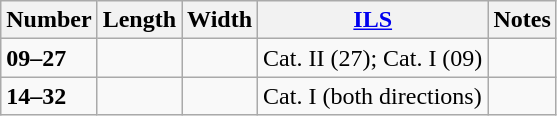<table class="wikitable">
<tr>
<th>Number</th>
<th>Length</th>
<th>Width</th>
<th><a href='#'>ILS</a></th>
<th>Notes</th>
</tr>
<tr>
<td><strong>09–27</strong></td>
<td></td>
<td></td>
<td>Cat. II (27); Cat. I (09)</td>
<td></td>
</tr>
<tr>
<td><strong>14–32</strong></td>
<td></td>
<td></td>
<td>Cat. I (both directions)</td>
<td></td>
</tr>
</table>
